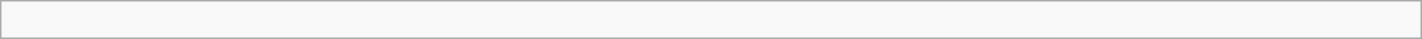<table class="wikitable" width=75%>
<tr>
<td><br></td>
</tr>
</table>
